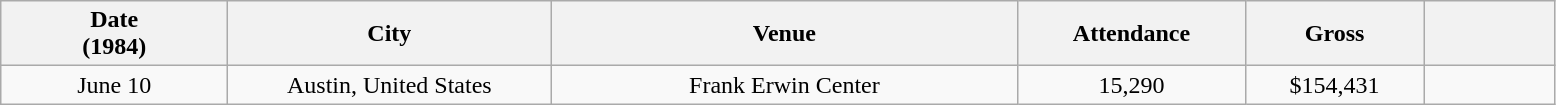<table class="wikitable sortable plainrowheaders" style="text-align:center;">
<tr>
<th scope="col" style="width:9em;">Date<br>(1984)</th>
<th scope="col" style="width:13em;">City</th>
<th scope="col" style="width:19em;">Venue</th>
<th scope="col" style="width:9em;">Attendance</th>
<th scope="col" style="width:7em;">Gross</th>
<th scope="col" style="width:5em;" class="unsortable"></th>
</tr>
<tr>
<td>June 10</td>
<td>Austin, United States</td>
<td>Frank Erwin Center</td>
<td>15,290</td>
<td>$154,431</td>
<td></td>
</tr>
</table>
